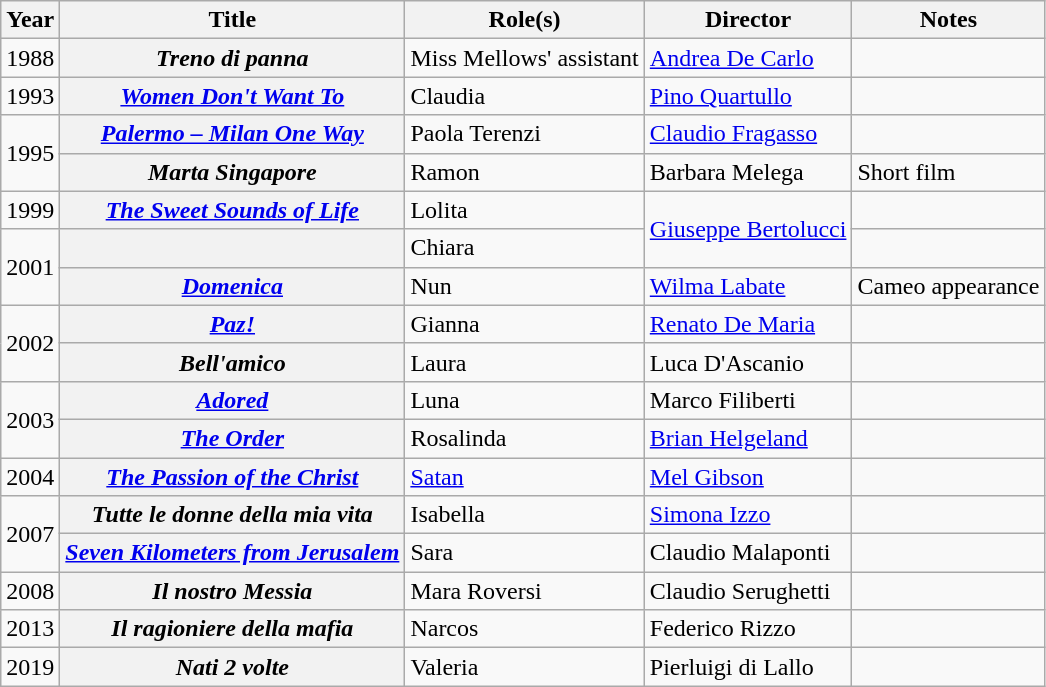<table class="wikitable plainrowheaders sortable">
<tr>
<th scope="col">Year</th>
<th scope="col">Title</th>
<th scope="col">Role(s)</th>
<th scope="col">Director</th>
<th scope="col" class="unsortable">Notes</th>
</tr>
<tr>
<td>1988</td>
<th scope="row"><em>Treno di panna</em></th>
<td>Miss Mellows' assistant</td>
<td><a href='#'>Andrea De Carlo</a></td>
<td></td>
</tr>
<tr>
<td>1993</td>
<th scope="row"><em><a href='#'>Women Don't Want To</a></em></th>
<td>Claudia</td>
<td><a href='#'>Pino Quartullo</a></td>
<td></td>
</tr>
<tr>
<td rowspan="2">1995</td>
<th scope="row"><em><a href='#'>Palermo – Milan One Way</a></em></th>
<td>Paola Terenzi</td>
<td><a href='#'>Claudio Fragasso</a></td>
<td></td>
</tr>
<tr>
<th scope="row"><em>Marta Singapore</em></th>
<td>Ramon</td>
<td>Barbara Melega</td>
<td>Short film</td>
</tr>
<tr>
<td>1999</td>
<th scope="row"><em><a href='#'>The Sweet Sounds of Life</a></em></th>
<td>Lolita</td>
<td rowspan="2"><a href='#'>Giuseppe Bertolucci</a></td>
<td></td>
</tr>
<tr>
<td rowspan="2">2001</td>
<th scope="row"></th>
<td>Chiara</td>
<td></td>
</tr>
<tr>
<th scope="row"><em><a href='#'>Domenica</a></em></th>
<td>Nun</td>
<td><a href='#'>Wilma Labate</a></td>
<td>Cameo appearance</td>
</tr>
<tr>
<td rowspan="2">2002</td>
<th scope="row"><em><a href='#'>Paz!</a></em></th>
<td>Gianna</td>
<td><a href='#'>Renato De Maria</a></td>
<td></td>
</tr>
<tr>
<th scope="row"><em>Bell'amico</em></th>
<td>Laura</td>
<td>Luca D'Ascanio</td>
<td></td>
</tr>
<tr>
<td rowspan="2">2003</td>
<th scope="row"><em><a href='#'>Adored</a></em></th>
<td>Luna</td>
<td>Marco Filiberti</td>
<td></td>
</tr>
<tr>
<th scope="row"><em><a href='#'>The Order</a></em></th>
<td>Rosalinda</td>
<td><a href='#'>Brian Helgeland</a></td>
<td></td>
</tr>
<tr>
<td>2004</td>
<th scope="row"><em><a href='#'>The Passion of the Christ</a></em></th>
<td><a href='#'>Satan</a></td>
<td><a href='#'>Mel Gibson</a></td>
<td></td>
</tr>
<tr>
<td rowspan="2">2007</td>
<th scope="row"><em>Tutte le donne della mia vita</em></th>
<td>Isabella</td>
<td><a href='#'>Simona Izzo</a></td>
<td></td>
</tr>
<tr>
<th scope="row"><em><a href='#'>Seven Kilometers from Jerusalem</a></em></th>
<td>Sara</td>
<td>Claudio Malaponti</td>
<td></td>
</tr>
<tr>
<td>2008</td>
<th scope="row"><em>Il nostro Messia</em></th>
<td>Mara Roversi</td>
<td>Claudio Serughetti</td>
<td></td>
</tr>
<tr>
<td>2013</td>
<th scope="row"><em>Il ragioniere della mafia</em></th>
<td>Narcos</td>
<td>Federico Rizzo</td>
<td></td>
</tr>
<tr>
<td>2019</td>
<th scope="row"><em>Nati 2 volte</em></th>
<td>Valeria</td>
<td>Pierluigi di Lallo</td>
<td></td>
</tr>
</table>
